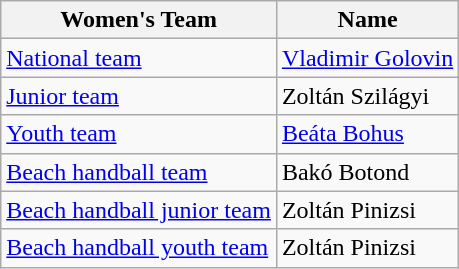<table class="wikitable">
<tr>
<th>Women's Team</th>
<th>Name</th>
</tr>
<tr>
<td><a href='#'>National team</a></td>
<td> <a href='#'>Vladimir Golovin</a></td>
</tr>
<tr>
<td><a href='#'>Junior team</a></td>
<td> Zoltán Szilágyi</td>
</tr>
<tr>
<td><a href='#'>Youth team</a></td>
<td> <a href='#'>Beáta Bohus</a></td>
</tr>
<tr>
<td><a href='#'>Beach handball team</a></td>
<td> Bakó Botond</td>
</tr>
<tr>
<td><a href='#'>Beach handball junior team</a></td>
<td> Zoltán Pinizsi</td>
</tr>
<tr>
<td><a href='#'>Beach handball youth team</a></td>
<td> Zoltán Pinizsi</td>
</tr>
</table>
